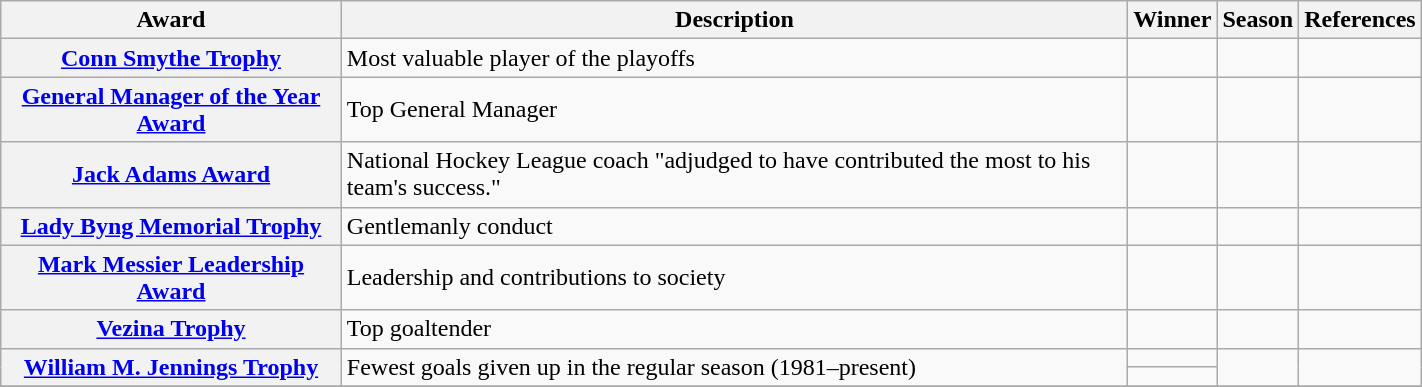<table class="wikitable sortable" width="75%">
<tr>
<th scope="col">Award</th>
<th scope="col" class="unsortable">Description</th>
<th scope="col">Winner</th>
<th scope="col">Season</th>
<th scope="col" class="unsortable">References</th>
</tr>
<tr>
<th scope="row"><a href='#'>Conn Smythe Trophy</a></th>
<td>Most valuable player of the playoffs</td>
<td></td>
<td></td>
<td></td>
</tr>
<tr>
<th scope="row"><a href='#'>General Manager of the Year Award</a></th>
<td>Top General Manager</td>
<td></td>
<td></td>
<td></td>
</tr>
<tr>
<th scope="row"><a href='#'>Jack Adams Award</a></th>
<td>National Hockey League coach "adjudged to have contributed the most to his team's success."</td>
<td></td>
<td></td>
<td></td>
</tr>
<tr>
<th scope="row"><a href='#'>Lady Byng Memorial Trophy</a></th>
<td>Gentlemanly conduct</td>
<td></td>
<td></td>
<td></td>
</tr>
<tr>
<th scope="row"><a href='#'>Mark Messier Leadership Award</a></th>
<td>Leadership and contributions to society</td>
<td></td>
<td></td>
<td></td>
</tr>
<tr>
<th scope="row"><a href='#'>Vezina Trophy</a></th>
<td>Top goaltender</td>
<td></td>
<td></td>
<td></td>
</tr>
<tr>
<th scope="row" rowspan=2><a href='#'>William M. Jennings Trophy</a></th>
<td rowspan=2>Fewest goals given up in the regular season (1981–present)</td>
<td></td>
<td rowspan="2"></td>
<td rowspan=2></td>
</tr>
<tr>
<td></td>
</tr>
<tr>
</tr>
</table>
